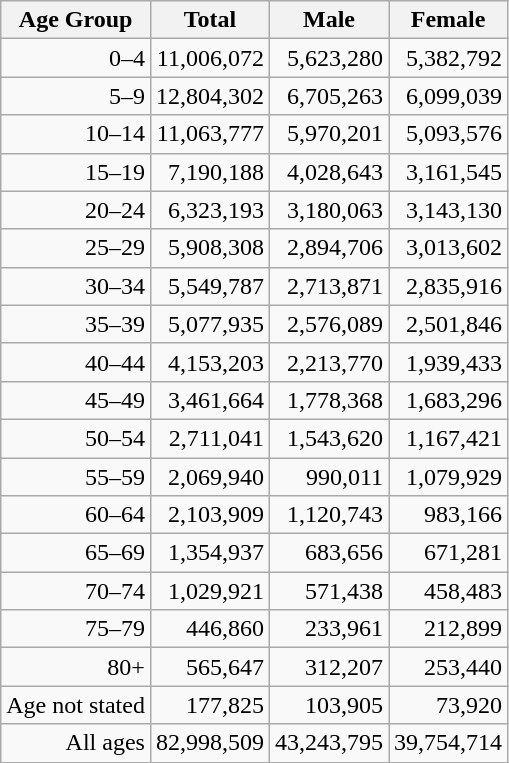<table class="wikitable sortable col1left" style="text-align:right;">
<tr>
<th>Age Group</th>
<th>Total</th>
<th>Male</th>
<th>Female</th>
</tr>
<tr>
<td>0–4</td>
<td>11,006,072</td>
<td>5,623,280</td>
<td>5,382,792</td>
</tr>
<tr>
<td>5–9</td>
<td>12,804,302</td>
<td>6,705,263</td>
<td>6,099,039</td>
</tr>
<tr>
<td>10–14</td>
<td>11,063,777</td>
<td>5,970,201</td>
<td>5,093,576</td>
</tr>
<tr>
<td>15–19</td>
<td>7,190,188</td>
<td>4,028,643</td>
<td>3,161,545</td>
</tr>
<tr>
<td>20–24</td>
<td>6,323,193</td>
<td>3,180,063</td>
<td>3,143,130</td>
</tr>
<tr>
<td>25–29</td>
<td>5,908,308</td>
<td>2,894,706</td>
<td>3,013,602</td>
</tr>
<tr>
<td>30–34</td>
<td>5,549,787</td>
<td>2,713,871</td>
<td>2,835,916</td>
</tr>
<tr>
<td>35–39</td>
<td>5,077,935</td>
<td>2,576,089</td>
<td>2,501,846</td>
</tr>
<tr>
<td>40–44</td>
<td>4,153,203</td>
<td>2,213,770</td>
<td>1,939,433</td>
</tr>
<tr>
<td>45–49</td>
<td>3,461,664</td>
<td>1,778,368</td>
<td>1,683,296</td>
</tr>
<tr>
<td>50–54</td>
<td>2,711,041</td>
<td>1,543,620</td>
<td>1,167,421</td>
</tr>
<tr>
<td>55–59</td>
<td>2,069,940</td>
<td>990,011</td>
<td>1,079,929</td>
</tr>
<tr>
<td>60–64</td>
<td>2,103,909</td>
<td>1,120,743</td>
<td>983,166</td>
</tr>
<tr>
<td>65–69</td>
<td>1,354,937</td>
<td>683,656</td>
<td>671,281</td>
</tr>
<tr>
<td>70–74</td>
<td>1,029,921</td>
<td>571,438</td>
<td>458,483</td>
</tr>
<tr>
<td>75–79</td>
<td>446,860</td>
<td>233,961</td>
<td>212,899</td>
</tr>
<tr>
<td>80+</td>
<td>565,647</td>
<td>312,207</td>
<td>253,440</td>
</tr>
<tr>
<td>Age not stated</td>
<td>177,825</td>
<td>103,905</td>
<td>73,920</td>
</tr>
<tr>
<td>All ages</td>
<td>82,998,509</td>
<td>43,243,795</td>
<td>39,754,714</td>
</tr>
</table>
